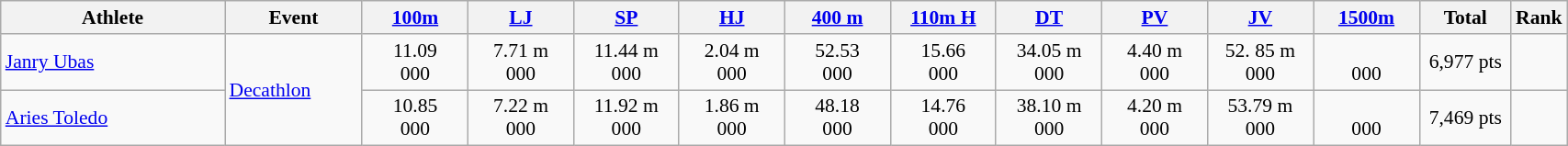<table class="wikitable" width="90%" style="text-align:center; font-size:90%">
<tr>
<th width="15%">Athlete</th>
<th width="9%">Event</th>
<th width="7%"><a href='#'>100m</a></th>
<th width="7%"><a href='#'>LJ</a></th>
<th width="7%"><a href='#'>SP</a></th>
<th width="7%"><a href='#'>HJ</a></th>
<th width="7%"><a href='#'>400 m</a></th>
<th width="7%"><a href='#'>110m H</a></th>
<th width="7%"><a href='#'>DT</a></th>
<th width="7%"><a href='#'>PV</a></th>
<th width="7%"><a href='#'>JV</a></th>
<th width="7%"><a href='#'>1500m</a></th>
<th width="6%">Total</th>
<th width="5%">Rank</th>
</tr>
<tr>
<td style="text-align:left;"><a href='#'>Janry Ubas</a></td>
<td rowspan="2" align="left"><a href='#'>Decathlon</a></td>
<td>11.09 <br> 000</td>
<td>7.71 m <br> 000</td>
<td>11.44 m<br> 000</td>
<td>2.04  m<br> 000</td>
<td>52.53 <br> 000</td>
<td>15.66 <br>000</td>
<td>34.05 m<br>000</td>
<td>4.40 m<br>000</td>
<td>52. 85 m<br>000</td>
<td><br>000</td>
<td>6,977 pts</td>
<td></td>
</tr>
<tr>
<td style="text-align:left;"><a href='#'>Aries Toledo</a></td>
<td>10.85 <br> 000</td>
<td>7.22 m <br> 000</td>
<td>11.92 m <br> 000</td>
<td>1.86 m<br> 000</td>
<td>48.18 <br> 000</td>
<td>14.76<br> 000</td>
<td>38.10 m<br> 000</td>
<td>4.20 m<br> 000</td>
<td>53.79 m <br> 000</td>
<td><br> 000</td>
<td>7,469 pts</td>
<td></td>
</tr>
</table>
